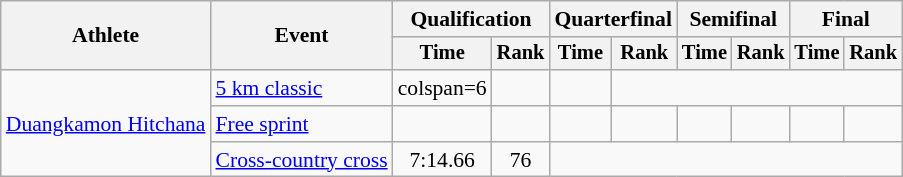<table class="wikitable" style="font-size:90%">
<tr>
<th rowspan="2">Athlete</th>
<th rowspan="2">Event</th>
<th colspan="2">Qualification</th>
<th colspan="2">Quarterfinal</th>
<th colspan="2">Semifinal</th>
<th colspan="2">Final</th>
</tr>
<tr style="font-size:95%">
<th>Time</th>
<th>Rank</th>
<th>Time</th>
<th>Rank</th>
<th>Time</th>
<th>Rank</th>
<th>Time</th>
<th>Rank</th>
</tr>
<tr align=center>
<td align=left rowspan=3><a href='#'>Duangkamon Hitchana</a></td>
<td align=left><a href='#'>5 km classic</a></td>
<td>colspan=6 </td>
<td></td>
<td></td>
</tr>
<tr align=center>
<td align=left><a href='#'>Free sprint</a></td>
<td></td>
<td></td>
<td></td>
<td></td>
<td></td>
<td></td>
<td></td>
<td></td>
</tr>
<tr align=center>
<td align=left><a href='#'>Cross-country cross</a></td>
<td>7:14.66</td>
<td>76</td>
<td colspan="6"></td>
</tr>
</table>
